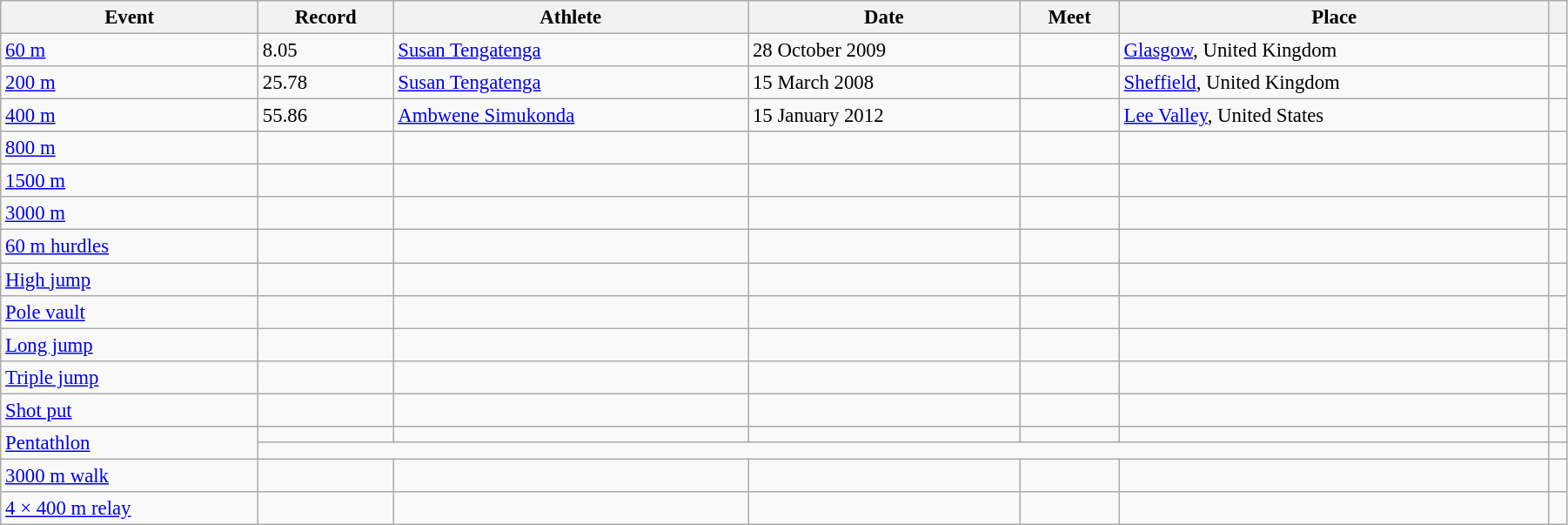<table class="wikitable" style="font-size:95%; width: 95%;">
<tr>
<th>Event</th>
<th>Record</th>
<th>Athlete</th>
<th>Date</th>
<th>Meet</th>
<th>Place</th>
<th></th>
</tr>
<tr>
<td><a href='#'>60 m</a></td>
<td>8.05</td>
<td><a href='#'>Susan Tengatenga</a></td>
<td>28 October 2009</td>
<td></td>
<td><a href='#'>Glasgow</a>, United Kingdom</td>
<td></td>
</tr>
<tr>
<td><a href='#'>200 m</a></td>
<td>25.78</td>
<td><a href='#'>Susan Tengatenga</a></td>
<td>15 March 2008</td>
<td></td>
<td><a href='#'>Sheffield</a>, United Kingdom</td>
<td></td>
</tr>
<tr>
<td><a href='#'>400 m</a></td>
<td>55.86</td>
<td><a href='#'>Ambwene Simukonda</a></td>
<td>15 January 2012</td>
<td></td>
<td><a href='#'>Lee Valley</a>, United States</td>
<td></td>
</tr>
<tr>
<td><a href='#'>800 m</a></td>
<td></td>
<td></td>
<td></td>
<td></td>
<td></td>
<td></td>
</tr>
<tr>
<td><a href='#'>1500 m</a></td>
<td></td>
<td></td>
<td></td>
<td></td>
<td></td>
<td></td>
</tr>
<tr>
<td><a href='#'>3000 m</a></td>
<td></td>
<td></td>
<td></td>
<td></td>
<td></td>
<td></td>
</tr>
<tr>
<td><a href='#'>60 m hurdles</a></td>
<td></td>
<td></td>
<td></td>
<td></td>
<td></td>
<td></td>
</tr>
<tr>
<td><a href='#'>High jump</a></td>
<td></td>
<td></td>
<td></td>
<td></td>
<td></td>
<td></td>
</tr>
<tr>
<td><a href='#'>Pole vault</a></td>
<td></td>
<td></td>
<td></td>
<td></td>
<td></td>
<td></td>
</tr>
<tr>
<td><a href='#'>Long jump</a></td>
<td></td>
<td></td>
<td></td>
<td></td>
<td></td>
<td></td>
</tr>
<tr>
<td><a href='#'>Triple jump</a></td>
<td></td>
<td></td>
<td></td>
<td></td>
<td></td>
<td></td>
</tr>
<tr>
<td><a href='#'>Shot put</a></td>
<td></td>
<td></td>
<td></td>
<td></td>
<td></td>
<td></td>
</tr>
<tr>
<td rowspan=2><a href='#'>Pentathlon</a></td>
<td></td>
<td></td>
<td></td>
<td></td>
<td></td>
<td></td>
</tr>
<tr>
<td colspan=5></td>
<td></td>
</tr>
<tr>
<td><a href='#'>3000 m walk</a></td>
<td></td>
<td></td>
<td></td>
<td></td>
<td></td>
<td></td>
</tr>
<tr>
<td><a href='#'>4 × 400 m relay</a></td>
<td></td>
<td></td>
<td></td>
<td></td>
<td></td>
<td></td>
</tr>
</table>
